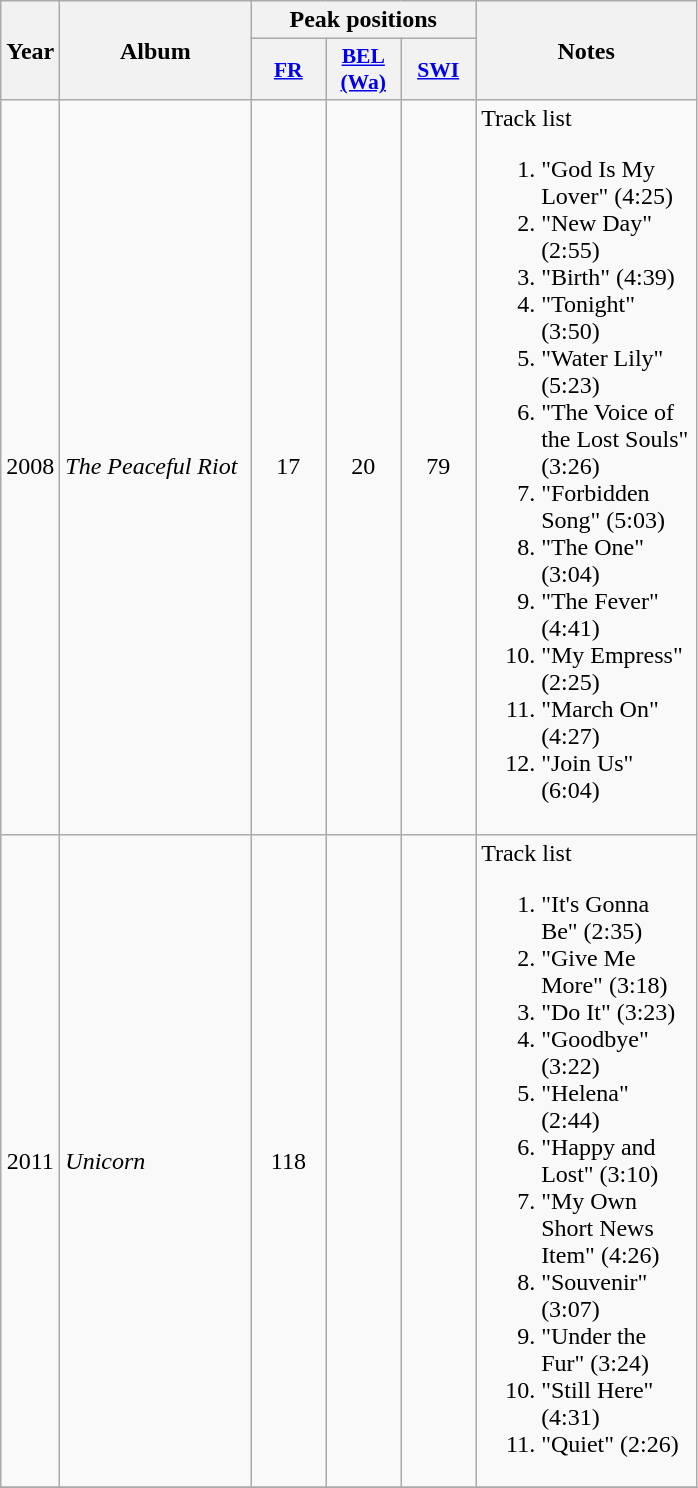<table class="wikitable">
<tr>
<th align="center" rowspan="2" width="10">Year</th>
<th align="center" rowspan="2" width="120">Album</th>
<th align="center" colspan="3" width="20">Peak positions</th>
<th align="center" rowspan="2" width="140">Notes</th>
</tr>
<tr>
<th scope="col" style="width:3em;font-size:90%;"><a href='#'>FR</a><br></th>
<th scope="col" style="width:3em;font-size:90%;"><a href='#'>BEL <br>(Wa)</a><br></th>
<th scope="col" style="width:3em;font-size:90%;"><a href='#'>SWI</a><br></th>
</tr>
<tr>
<td style="text-align:center;">2008</td>
<td><em>The Peaceful Riot</em></td>
<td style="text-align:center;">17</td>
<td style="text-align:center;">20</td>
<td style="text-align:center;">79</td>
<td>Track list<br><ol><li>"God Is My Lover" (4:25)</li><li>"New Day" (2:55)</li><li>"Birth" (4:39)</li><li>"Tonight" (3:50)</li><li>"Water Lily" (5:23)</li><li>"The Voice of the Lost Souls" (3:26)</li><li>"Forbidden Song" (5:03)</li><li>"The One" (3:04)</li><li>"The Fever" (4:41)</li><li>"My Empress" (2:25)</li><li>"March On" (4:27)</li><li>"Join Us" (6:04)</li></ol></td>
</tr>
<tr>
<td style="text-align:center;">2011</td>
<td><em>Unicorn</em></td>
<td style="text-align:center;">118</td>
<td style="text-align:center;"></td>
<td style="text-align:center;"></td>
<td>Track list<br><ol><li>"It's Gonna Be" (2:35)</li><li>"Give Me More" (3:18)</li><li>"Do It" (3:23)</li><li>"Goodbye" (3:22)</li><li>"Helena" (2:44)</li><li>"Happy and Lost" (3:10)</li><li>"My Own Short News Item" (4:26)</li><li>"Souvenir" (3:07)</li><li>"Under the Fur" (3:24)</li><li>"Still Here" (4:31)</li><li>"Quiet" (2:26)</li></ol></td>
</tr>
<tr>
</tr>
</table>
